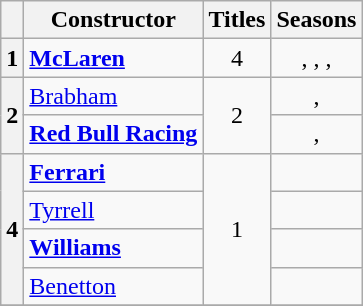<table class="wikitable" style="text-align:center">
<tr>
<th></th>
<th>Constructor</th>
<th>Titles</th>
<th>Seasons</th>
</tr>
<tr>
<th>1</th>
<td align=left> <strong><a href='#'>McLaren</a></strong></td>
<td>4</td>
<td>, , , </td>
</tr>
<tr>
<th rowspan=2>2</th>
<td align=left> <a href='#'>Brabham</a></td>
<td rowspan=2>2</td>
<td>, </td>
</tr>
<tr>
<td align=left> <strong><a href='#'>Red Bull Racing</a></strong></td>
<td>, </td>
</tr>
<tr>
<th rowspan=4>4</th>
<td align=left> <strong><a href='#'>Ferrari</a></strong></td>
<td rowspan=4>1</td>
<td></td>
</tr>
<tr>
<td align=left> <a href='#'>Tyrrell</a></td>
<td></td>
</tr>
<tr>
<td align=left> <strong><a href='#'>Williams</a></strong></td>
<td></td>
</tr>
<tr>
<td align=left> <a href='#'>Benetton</a></td>
<td></td>
</tr>
<tr>
</tr>
</table>
